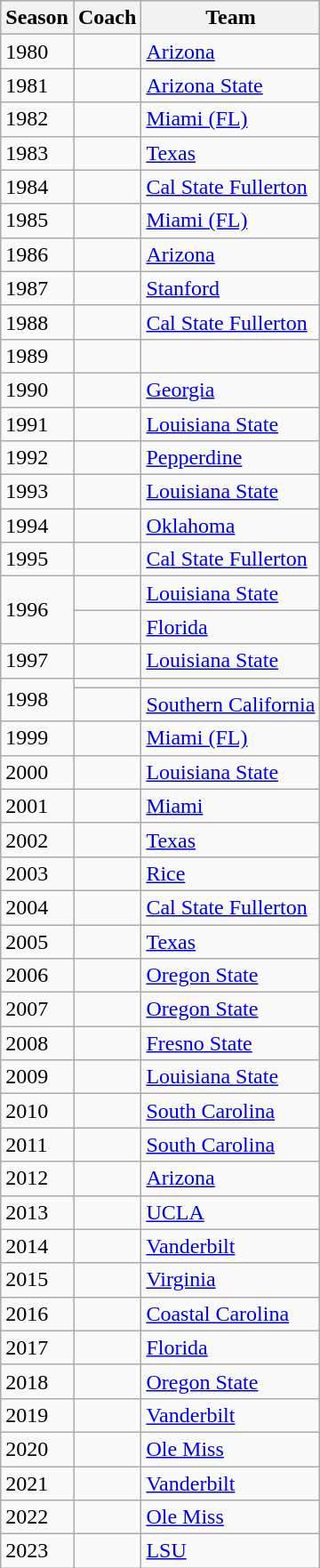<table class="wikitable sortable">
<tr>
<th>Season</th>
<th>Coach</th>
<th>Team</th>
</tr>
<tr>
<td>1980</td>
<td></td>
<td><a href='#'>Arizona</a></td>
</tr>
<tr>
<td>1981</td>
<td></td>
<td><a href='#'>Arizona State</a></td>
</tr>
<tr>
<td>1982</td>
<td></td>
<td><a href='#'>Miami (FL)</a></td>
</tr>
<tr>
<td>1983</td>
<td></td>
<td><a href='#'>Texas</a></td>
</tr>
<tr>
<td>1984</td>
<td></td>
<td><a href='#'>Cal State Fullerton</a></td>
</tr>
<tr>
<td>1985</td>
<td></td>
<td><a href='#'>Miami (FL)</a></td>
</tr>
<tr>
<td>1986</td>
<td></td>
<td><a href='#'>Arizona</a></td>
</tr>
<tr>
<td>1987</td>
<td></td>
<td><a href='#'>Stanford</a></td>
</tr>
<tr>
<td>1988</td>
<td></td>
<td><a href='#'>Cal State Fullerton</a></td>
</tr>
<tr>
<td>1989</td>
<td></td>
<td></td>
</tr>
<tr>
<td>1990</td>
<td></td>
<td><a href='#'>Georgia</a></td>
</tr>
<tr>
<td>1991</td>
<td></td>
<td><a href='#'>Louisiana State</a></td>
</tr>
<tr>
<td>1992</td>
<td></td>
<td><a href='#'>Pepperdine</a></td>
</tr>
<tr>
<td>1993</td>
<td></td>
<td><a href='#'>Louisiana State</a></td>
</tr>
<tr>
<td>1994</td>
<td></td>
<td><a href='#'>Oklahoma</a></td>
</tr>
<tr>
<td>1995</td>
<td></td>
<td><a href='#'>Cal State Fullerton</a></td>
</tr>
<tr>
<td rowspan="2">1996</td>
<td></td>
<td><a href='#'>Louisiana State</a></td>
</tr>
<tr>
<td></td>
<td><a href='#'>Florida</a></td>
</tr>
<tr>
<td>1997</td>
<td></td>
<td><a href='#'>Louisiana State</a></td>
</tr>
<tr>
<td rowspan="2">1998</td>
<td></td>
<td></td>
</tr>
<tr>
<td></td>
<td><a href='#'>Southern California</a></td>
</tr>
<tr>
<td>1999</td>
<td></td>
<td><a href='#'>Miami (FL)</a></td>
</tr>
<tr>
<td>2000</td>
<td></td>
<td><a href='#'>Louisiana State</a></td>
</tr>
<tr>
<td>2001</td>
<td></td>
<td><a href='#'>Miami</a></td>
</tr>
<tr>
<td>2002</td>
<td></td>
<td><a href='#'>Texas</a></td>
</tr>
<tr>
<td>2003</td>
<td></td>
<td><a href='#'>Rice</a></td>
</tr>
<tr>
<td>2004</td>
<td></td>
<td><a href='#'>Cal State Fullerton</a></td>
</tr>
<tr>
<td>2005</td>
<td></td>
<td><a href='#'>Texas</a></td>
</tr>
<tr>
<td>2006</td>
<td></td>
<td><a href='#'>Oregon State</a></td>
</tr>
<tr>
<td>2007</td>
<td></td>
<td><a href='#'>Oregon State</a></td>
</tr>
<tr>
<td>2008</td>
<td></td>
<td><a href='#'>Fresno State</a></td>
</tr>
<tr>
<td>2009</td>
<td></td>
<td><a href='#'>Louisiana State</a></td>
</tr>
<tr>
<td>2010</td>
<td></td>
<td><a href='#'>South Carolina</a></td>
</tr>
<tr>
<td>2011</td>
<td></td>
<td><a href='#'>South Carolina</a></td>
</tr>
<tr>
<td>2012</td>
<td></td>
<td><a href='#'>Arizona</a></td>
</tr>
<tr>
<td>2013</td>
<td></td>
<td><a href='#'>UCLA</a></td>
</tr>
<tr>
<td>2014</td>
<td></td>
<td><a href='#'>Vanderbilt</a></td>
</tr>
<tr>
<td>2015</td>
<td></td>
<td><a href='#'>Virginia</a></td>
</tr>
<tr>
<td>2016</td>
<td></td>
<td><a href='#'>Coastal Carolina</a></td>
</tr>
<tr>
<td>2017</td>
<td></td>
<td><a href='#'>Florida</a></td>
</tr>
<tr>
<td>2018</td>
<td></td>
<td><a href='#'>Oregon State</a></td>
</tr>
<tr>
<td>2019</td>
<td></td>
<td><a href='#'>Vanderbilt</a></td>
</tr>
<tr>
<td>2020</td>
<td></td>
<td><a href='#'>Ole Miss</a></td>
</tr>
<tr>
<td>2021</td>
<td></td>
<td><a href='#'>Vanderbilt</a></td>
</tr>
<tr>
<td>2022</td>
<td></td>
<td><a href='#'>Ole Miss</a></td>
</tr>
<tr>
<td>2023</td>
<td></td>
<td><a href='#'>LSU</a></td>
</tr>
</table>
